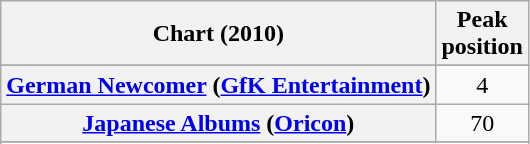<table class="wikitable sortable plainrowheaders">
<tr>
<th>Chart (2010)</th>
<th>Peak<br>position</th>
</tr>
<tr>
</tr>
<tr>
</tr>
<tr>
<th scope="row"><a href='#'>German Newcomer</a> (<a href='#'>GfK Entertainment</a>)</th>
<td style="text-align:center;">4</td>
</tr>
<tr>
<th scope="row"><a href='#'>Japanese Albums</a> (<a href='#'>Oricon</a>)</th>
<td style="text-align:center;">70</td>
</tr>
<tr>
</tr>
<tr>
</tr>
<tr>
</tr>
<tr>
</tr>
<tr>
</tr>
<tr>
</tr>
<tr>
</tr>
<tr>
</tr>
<tr>
</tr>
<tr>
</tr>
</table>
